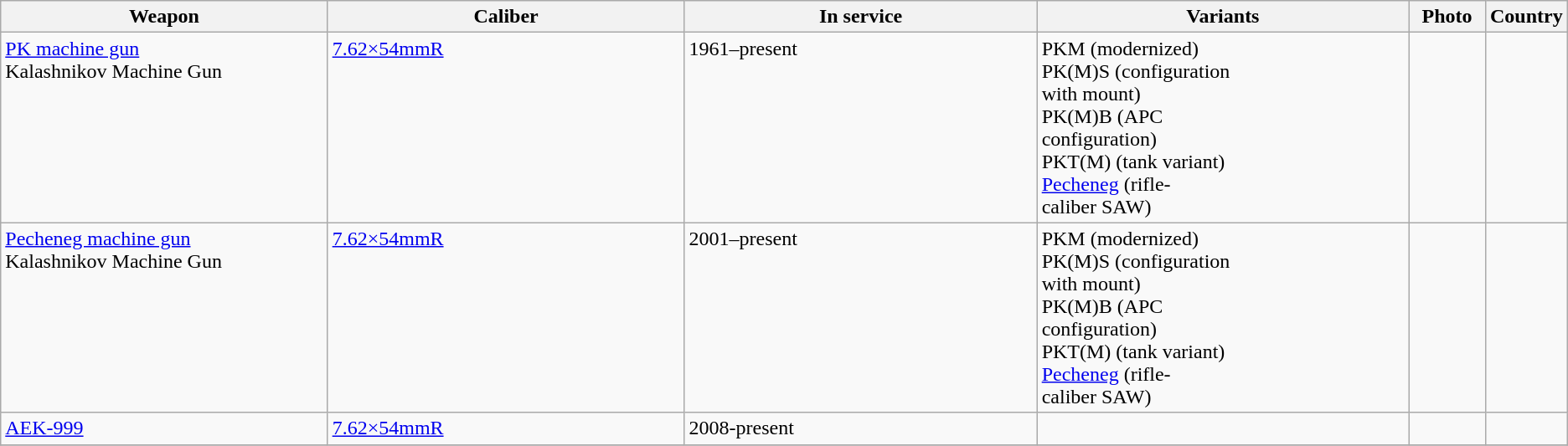<table class="wikitable">
<tr>
<th style="width:22%;", align=left>Weapon</th>
<th style="width:24%;", align=left>Caliber</th>
<th style="width:24%;", align=left>In service</th>
<th style="width:25%;", align=left>Variants</th>
<th style="width:29%;">Photo</th>
<th style="width:16%;", align=left>Country</th>
</tr>
<tr>
<td align=left, valign=top><a href='#'>PK machine gun</a><br>Kalashnikov Machine Gun</td>
<td align=left, valign=top><a href='#'>7.62×54mmR</a></td>
<td align=left, valign=top>1961–present</td>
<td align=left, valign=top>PKM (modernized)<br>PK(M)S (configuration<br>with mount)<br>PK(M)B (APC<br>configuration)<br>PKT(M) (tank variant)<br><a href='#'>Pecheneg</a> (rifle-<br>caliber SAW)</td>
<td align=center, valign=top></td>
<td></td>
</tr>
<tr>
<td align=left, valign=top><a href='#'>Pecheneg machine gun</a><br>Kalashnikov Machine Gun</td>
<td align=left, valign=top><a href='#'>7.62×54mmR</a></td>
<td align=left, valign=top>2001–present</td>
<td align=left, valign=top>PKM (modernized)<br>PK(M)S (configuration<br>with mount)<br>PK(M)B (APC<br>configuration)<br>PKT(M) (tank variant)<br><a href='#'>Pecheneg</a> (rifle-<br>caliber SAW)</td>
<td align=center, valign=top></td>
<td></td>
</tr>
<tr>
<td><a href='#'>AEK-999</a></td>
<td><a href='#'>7.62×54mmR</a></td>
<td>2008-present</td>
<td></td>
<td></td>
<td></td>
</tr>
<tr>
</tr>
</table>
